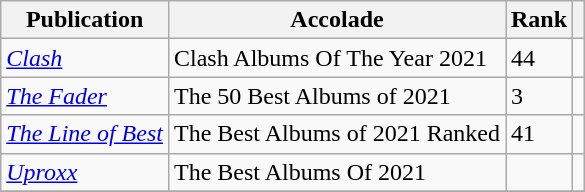<table class="wikitable sortable">
<tr>
<th>Publication</th>
<th>Accolade</th>
<th>Rank</th>
<th class="unsortable"></th>
</tr>
<tr>
<td><em><a href='#'>Clash</a></em></td>
<td>Clash Albums Of The Year 2021</td>
<td>44</td>
<td></td>
</tr>
<tr>
<td><em><a href='#'>The Fader</a></em></td>
<td>The 50 Best Albums of 2021</td>
<td>3</td>
<td></td>
</tr>
<tr>
<td><em><a href='#'>The Line of Best</a></em></td>
<td>The Best Albums of 2021 Ranked</td>
<td>41</td>
<td></td>
</tr>
<tr>
<td><em><a href='#'>Uproxx</a></em></td>
<td>The Best Albums Of 2021</td>
<td></td>
<td></td>
</tr>
<tr>
</tr>
</table>
